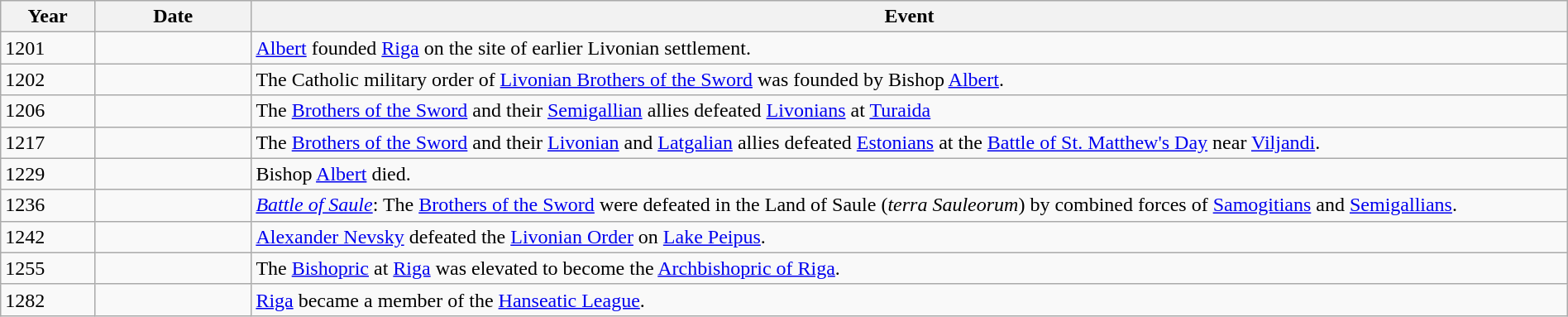<table class="wikitable" width="100%">
<tr>
<th style="width:6%">Year</th>
<th style="width:10%">Date</th>
<th>Event</th>
</tr>
<tr>
<td>1201</td>
<td></td>
<td><a href='#'>Albert</a> founded <a href='#'>Riga</a> on the site of earlier Livonian settlement.</td>
</tr>
<tr>
<td>1202</td>
<td></td>
<td>The Catholic military order of <a href='#'>Livonian Brothers of the Sword</a> was founded by Bishop <a href='#'>Albert</a>.</td>
</tr>
<tr>
<td>1206</td>
<td></td>
<td>The <a href='#'>Brothers of the Sword</a> and their <a href='#'>Semigallian</a> allies defeated <a href='#'>Livonians</a> at <a href='#'>Turaida</a></td>
</tr>
<tr>
<td>1217</td>
<td></td>
<td>The <a href='#'>Brothers of the Sword</a> and their <a href='#'>Livonian</a> and <a href='#'>Latgalian</a> allies defeated <a href='#'>Estonians</a> at the <a href='#'>Battle of St. Matthew's Day</a> near <a href='#'>Viljandi</a>.</td>
</tr>
<tr>
<td>1229</td>
<td></td>
<td>Bishop <a href='#'>Albert</a> died.</td>
</tr>
<tr>
<td>1236</td>
<td></td>
<td><em><a href='#'>Battle of Saule</a></em>: The <a href='#'>Brothers of the Sword</a> were defeated in the Land of Saule (<em>terra Sauleorum</em>) by combined forces of  <a href='#'>Samogitians</a> and <a href='#'>Semigallians</a>.</td>
</tr>
<tr>
<td>1242</td>
<td></td>
<td><a href='#'>Alexander Nevsky</a> defeated the <a href='#'>Livonian Order</a> on <a href='#'>Lake Peipus</a>.</td>
</tr>
<tr>
<td>1255</td>
<td></td>
<td>The <a href='#'>Bishopric</a> at <a href='#'>Riga</a> was elevated to become the <a href='#'>Archbishopric of Riga</a>.</td>
</tr>
<tr>
<td>1282</td>
<td></td>
<td><a href='#'>Riga</a> became a member of the <a href='#'>Hanseatic League</a>.</td>
</tr>
</table>
